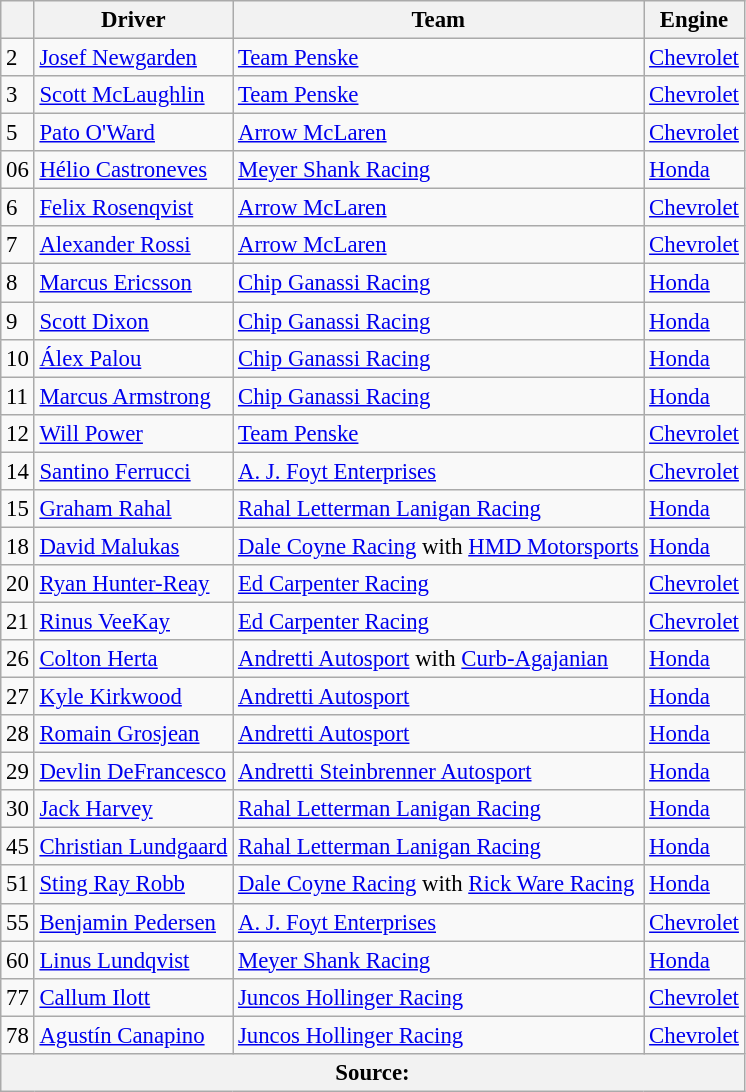<table class="wikitable" style="font-size: 95%;">
<tr>
<th align=center></th>
<th>Driver</th>
<th>Team</th>
<th>Engine</th>
</tr>
<tr>
<td>2</td>
<td> <a href='#'>Josef Newgarden</a> <strong></strong></td>
<td><a href='#'>Team Penske</a></td>
<td><a href='#'>Chevrolet</a></td>
</tr>
<tr>
<td>3</td>
<td> <a href='#'>Scott McLaughlin</a></td>
<td><a href='#'>Team Penske</a></td>
<td><a href='#'>Chevrolet</a></td>
</tr>
<tr>
<td>5</td>
<td> <a href='#'>Pato O'Ward</a></td>
<td><a href='#'>Arrow McLaren</a></td>
<td><a href='#'>Chevrolet</a></td>
</tr>
<tr>
<td>06</td>
<td> <a href='#'>Hélio Castroneves</a></td>
<td><a href='#'>Meyer Shank Racing</a></td>
<td><a href='#'>Honda</a></td>
</tr>
<tr>
<td>6</td>
<td> <a href='#'>Felix Rosenqvist</a></td>
<td><a href='#'>Arrow McLaren</a></td>
<td><a href='#'>Chevrolet</a></td>
</tr>
<tr>
<td>7</td>
<td> <a href='#'>Alexander Rossi</a> <strong></strong></td>
<td><a href='#'>Arrow McLaren</a></td>
<td><a href='#'>Chevrolet</a></td>
</tr>
<tr>
<td>8</td>
<td> <a href='#'>Marcus Ericsson</a></td>
<td><a href='#'>Chip Ganassi Racing</a></td>
<td><a href='#'>Honda</a></td>
</tr>
<tr>
<td>9</td>
<td> <a href='#'>Scott Dixon</a> <strong></strong></td>
<td><a href='#'>Chip Ganassi Racing</a></td>
<td><a href='#'>Honda</a></td>
</tr>
<tr>
<td>10</td>
<td> <a href='#'>Álex Palou</a> <strong></strong></td>
<td><a href='#'>Chip Ganassi Racing</a></td>
<td><a href='#'>Honda</a></td>
</tr>
<tr>
<td>11</td>
<td> <a href='#'>Marcus Armstrong</a> <strong></strong></td>
<td><a href='#'>Chip Ganassi Racing</a></td>
<td><a href='#'>Honda</a></td>
</tr>
<tr>
<td>12</td>
<td> <a href='#'>Will Power</a> <strong></strong></td>
<td><a href='#'>Team Penske</a></td>
<td><a href='#'>Chevrolet</a></td>
</tr>
<tr>
<td>14</td>
<td> <a href='#'>Santino Ferrucci</a></td>
<td><a href='#'>A. J. Foyt Enterprises</a></td>
<td><a href='#'>Chevrolet</a></td>
</tr>
<tr>
<td>15</td>
<td> <a href='#'>Graham Rahal</a></td>
<td><a href='#'>Rahal Letterman Lanigan Racing</a></td>
<td><a href='#'>Honda</a></td>
</tr>
<tr>
<td>18</td>
<td> <a href='#'>David Malukas</a></td>
<td><a href='#'>Dale Coyne Racing</a> with <a href='#'>HMD Motorsports</a></td>
<td><a href='#'>Honda</a></td>
</tr>
<tr>
<td>20</td>
<td> <a href='#'>Ryan Hunter-Reay</a></td>
<td><a href='#'>Ed Carpenter Racing</a></td>
<td><a href='#'>Chevrolet</a></td>
</tr>
<tr>
<td>21</td>
<td> <a href='#'>Rinus VeeKay</a> <strong></strong></td>
<td><a href='#'>Ed Carpenter Racing</a></td>
<td><a href='#'>Chevrolet</a></td>
</tr>
<tr>
<td>26</td>
<td> <a href='#'>Colton Herta</a> <strong></strong></td>
<td><a href='#'>Andretti Autosport</a> with <a href='#'>Curb-Agajanian</a></td>
<td><a href='#'>Honda</a></td>
</tr>
<tr>
<td>27</td>
<td> <a href='#'>Kyle Kirkwood</a></td>
<td><a href='#'>Andretti Autosport</a></td>
<td><a href='#'>Honda</a></td>
</tr>
<tr>
<td>28</td>
<td> <a href='#'>Romain Grosjean</a></td>
<td><a href='#'>Andretti Autosport</a></td>
<td><a href='#'>Honda</a></td>
</tr>
<tr>
<td>29</td>
<td> <a href='#'>Devlin DeFrancesco</a></td>
<td><a href='#'>Andretti Steinbrenner Autosport</a></td>
<td><a href='#'>Honda</a></td>
</tr>
<tr>
<td>30</td>
<td> <a href='#'>Jack Harvey</a></td>
<td><a href='#'>Rahal Letterman Lanigan Racing</a></td>
<td><a href='#'>Honda</a></td>
</tr>
<tr>
<td>45</td>
<td> <a href='#'>Christian Lundgaard</a></td>
<td><a href='#'>Rahal Letterman Lanigan Racing</a></td>
<td><a href='#'>Honda</a></td>
</tr>
<tr>
<td>51</td>
<td> <a href='#'>Sting Ray Robb</a> <strong></strong></td>
<td><a href='#'>Dale Coyne Racing</a> with <a href='#'>Rick Ware Racing</a></td>
<td><a href='#'>Honda</a></td>
</tr>
<tr>
<td>55</td>
<td> <a href='#'>Benjamin Pedersen</a> <strong></strong></td>
<td><a href='#'>A. J. Foyt Enterprises</a></td>
<td><a href='#'>Chevrolet</a></td>
</tr>
<tr>
<td>60</td>
<td> <a href='#'>Linus Lundqvist</a> <strong></strong></td>
<td><a href='#'>Meyer Shank Racing</a></td>
<td><a href='#'>Honda</a></td>
</tr>
<tr>
<td>77</td>
<td> <a href='#'>Callum Ilott</a></td>
<td><a href='#'>Juncos Hollinger Racing</a></td>
<td><a href='#'>Chevrolet</a></td>
</tr>
<tr>
<td>78</td>
<td> <a href='#'>Agustín Canapino</a> <strong></strong></td>
<td><a href='#'>Juncos Hollinger Racing</a></td>
<td><a href='#'>Chevrolet</a></td>
</tr>
<tr>
<th colspan=4>Source:</th>
</tr>
</table>
